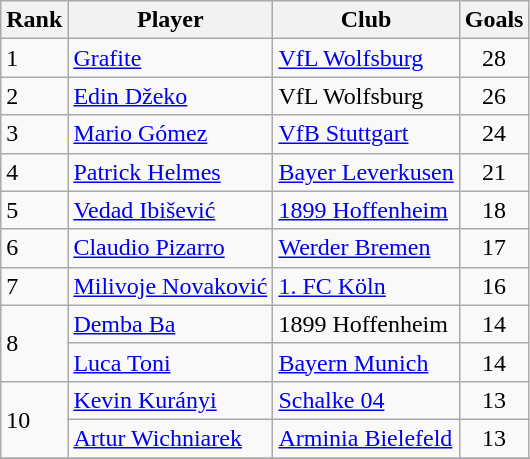<table class="wikitable sortable" style="text-align:left">
<tr>
<th>Rank</th>
<th>Player</th>
<th>Club</th>
<th>Goals</th>
</tr>
<tr>
<td>1</td>
<td> <a href='#'>Grafite</a></td>
<td><a href='#'>VfL Wolfsburg</a></td>
<td style="text-align:center">28</td>
</tr>
<tr>
<td>2</td>
<td> <a href='#'>Edin Džeko</a></td>
<td>VfL Wolfsburg</td>
<td style="text-align:center">26</td>
</tr>
<tr>
<td>3</td>
<td> <a href='#'>Mario Gómez</a></td>
<td><a href='#'>VfB Stuttgart</a></td>
<td style="text-align:center">24</td>
</tr>
<tr>
<td>4</td>
<td> <a href='#'>Patrick Helmes</a></td>
<td><a href='#'>Bayer Leverkusen</a></td>
<td style="text-align:center">21</td>
</tr>
<tr>
<td>5</td>
<td> <a href='#'>Vedad Ibišević</a></td>
<td><a href='#'>1899 Hoffenheim</a></td>
<td style="text-align:center">18</td>
</tr>
<tr>
<td>6</td>
<td> <a href='#'>Claudio Pizarro</a></td>
<td><a href='#'>Werder Bremen</a></td>
<td style="text-align:center">17</td>
</tr>
<tr>
<td>7</td>
<td> <a href='#'>Milivoje Novaković</a></td>
<td><a href='#'>1. FC Köln</a></td>
<td style="text-align:center">16</td>
</tr>
<tr>
<td rowspan=2>8</td>
<td> <a href='#'>Demba Ba</a></td>
<td>1899 Hoffenheim</td>
<td style="text-align:center">14</td>
</tr>
<tr>
<td> <a href='#'>Luca Toni</a></td>
<td><a href='#'>Bayern Munich</a></td>
<td style="text-align:center">14</td>
</tr>
<tr>
<td rowspan=2>10</td>
<td> <a href='#'>Kevin Kurányi</a></td>
<td><a href='#'>Schalke 04</a></td>
<td style="text-align:center">13</td>
</tr>
<tr>
<td> <a href='#'>Artur Wichniarek</a></td>
<td><a href='#'>Arminia Bielefeld</a></td>
<td style="text-align:center">13</td>
</tr>
<tr>
</tr>
</table>
